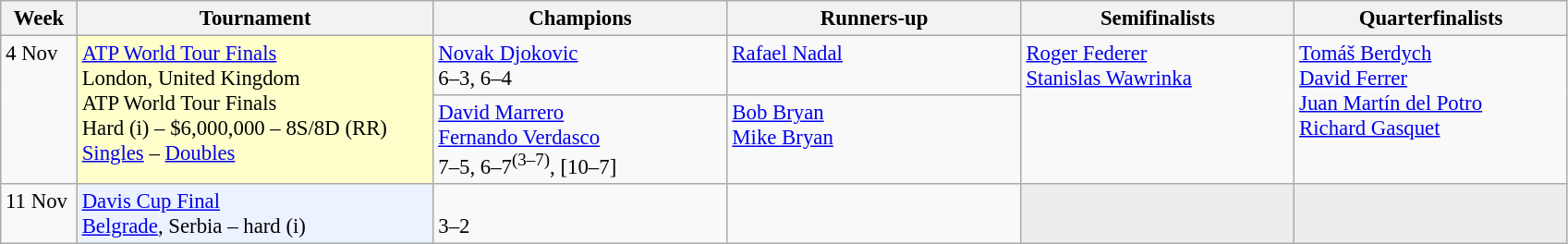<table class=wikitable style=font-size:95%>
<tr>
<th style="width:48px;">Week</th>
<th style="width:250px;">Tournament</th>
<th style="width:205px;">Champions</th>
<th style="width:205px;">Runners-up</th>
<th style="width:190px;">Semifinalists</th>
<th style="width:190px;">Quarterfinalists</th>
</tr>
<tr valign="top">
<td rowspan="2">4 Nov</td>
<td bgcolor="#ffffcc" rowspan="2"><a href='#'>ATP World Tour Finals</a><br>   London, United Kingdom<br>ATP World Tour Finals<br>Hard (i) – $6,000,000 – 8S/8D (RR)<br><a href='#'>Singles</a> – <a href='#'>Doubles</a></td>
<td> <a href='#'>Novak Djokovic</a><br>6–3, 6–4</td>
<td> <a href='#'>Rafael Nadal</a></td>
<td rowspan="2"> <a href='#'>Roger Federer</a> <br>  <a href='#'>Stanislas Wawrinka</a></td>
<td rowspan="2">  <a href='#'>Tomáš Berdych</a><br>  <a href='#'>David Ferrer</a><br>  <a href='#'>Juan Martín del Potro</a> <br>  <a href='#'>Richard Gasquet</a></td>
</tr>
<tr valign="top">
<td> <a href='#'>David Marrero</a> <br>  <a href='#'>Fernando Verdasco</a><br>7–5, 6–7<sup>(3–7)</sup>, [10–7]</td>
<td> <a href='#'>Bob Bryan</a> <br>  <a href='#'>Mike Bryan</a></td>
</tr>
<tr valign="top">
<td>11 Nov</td>
<td bgcolor="#ECF2FF"><a href='#'>Davis Cup Final</a> <br> <a href='#'>Belgrade</a>, Serbia – hard (i)</td>
<td> <br> 3–2</td>
<td></td>
<td bgcolor="#ededed"></td>
<td bgcolor="#ededed"></td>
</tr>
</table>
